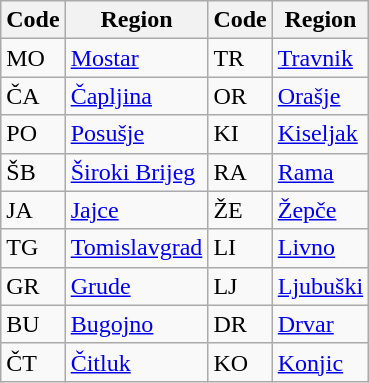<table class="wikitable">
<tr>
<th>Code</th>
<th>Region</th>
<th>Code</th>
<th>Region</th>
</tr>
<tr>
<td>MO</td>
<td><a href='#'>Mostar</a></td>
<td>TR</td>
<td><a href='#'>Travnik</a></td>
</tr>
<tr>
<td>ČA</td>
<td><a href='#'>Čapljina</a></td>
<td>OR</td>
<td><a href='#'>Orašje</a></td>
</tr>
<tr>
<td>PO</td>
<td><a href='#'>Posušje</a></td>
<td>KI</td>
<td><a href='#'>Kiseljak</a></td>
</tr>
<tr>
<td>ŠB</td>
<td><a href='#'>Široki Brijeg</a></td>
<td>RA</td>
<td><a href='#'>Rama</a></td>
</tr>
<tr>
<td>JA</td>
<td><a href='#'>Jajce</a></td>
<td>ŽE</td>
<td><a href='#'>Žepče</a></td>
</tr>
<tr>
<td>TG</td>
<td><a href='#'>Tomislavgrad</a></td>
<td>LI</td>
<td><a href='#'>Livno</a></td>
</tr>
<tr>
<td>GR</td>
<td><a href='#'>Grude</a></td>
<td>LJ</td>
<td><a href='#'>Ljubuški</a></td>
</tr>
<tr>
<td>BU</td>
<td><a href='#'>Bugojno</a></td>
<td>DR</td>
<td><a href='#'>Drvar</a></td>
</tr>
<tr>
<td>ČT</td>
<td><a href='#'>Čitluk</a></td>
<td>KO</td>
<td><a href='#'>Konjic</a></td>
</tr>
</table>
